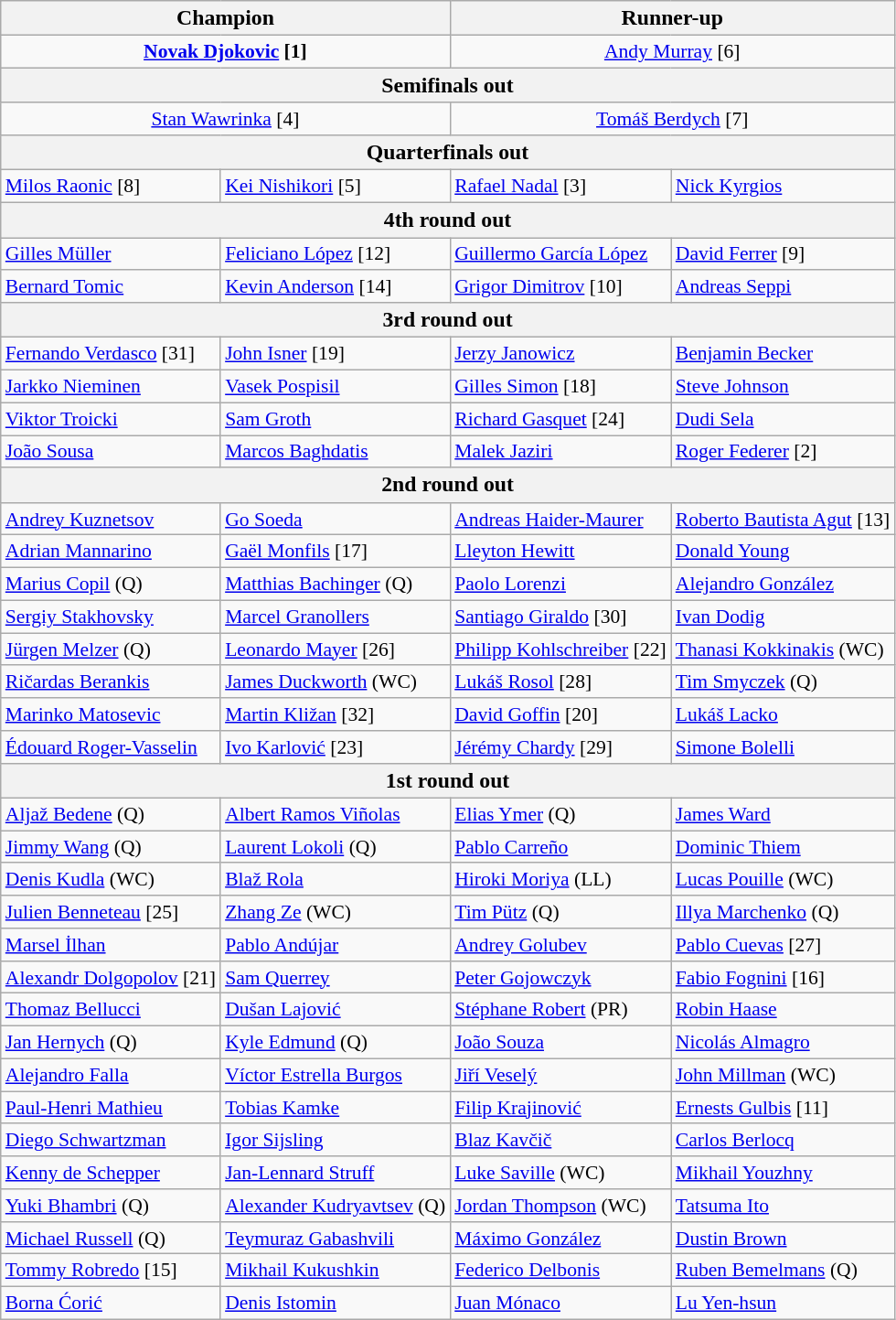<table class="wikitable collapsible collapsed" style="font-size:90%">
<tr style="font-size:110%">
<th colspan="2"><strong>Champion</strong></th>
<th colspan="2">Runner-up</th>
</tr>
<tr style="text-align:center;">
<td colspan="2"><strong> <a href='#'>Novak Djokovic</a> [1]</strong></td>
<td colspan="2"> <a href='#'>Andy Murray</a> [6]</td>
</tr>
<tr style="font-size:110%">
<th colspan="4">Semifinals out</th>
</tr>
<tr>
<td colspan="2" style="text-align:center;"> <a href='#'>Stan Wawrinka</a> [4]</td>
<td colspan="2" style="text-align:center;"> <a href='#'>Tomáš Berdych</a> [7]</td>
</tr>
<tr style="font-size:110%">
<th colspan="4">Quarterfinals out</th>
</tr>
<tr>
<td> <a href='#'>Milos Raonic</a> [8]</td>
<td> <a href='#'>Kei Nishikori</a> [5]</td>
<td> <a href='#'>Rafael Nadal</a> [3]</td>
<td> <a href='#'>Nick Kyrgios</a></td>
</tr>
<tr style="font-size:110%">
<th colspan="4">4th round out</th>
</tr>
<tr>
<td> <a href='#'>Gilles Müller</a></td>
<td> <a href='#'>Feliciano López</a> [12]</td>
<td> <a href='#'>Guillermo García López</a></td>
<td> <a href='#'>David Ferrer</a> [9]</td>
</tr>
<tr>
<td> <a href='#'>Bernard Tomic</a></td>
<td> <a href='#'>Kevin Anderson</a> [14]</td>
<td> <a href='#'>Grigor Dimitrov</a> [10]</td>
<td> <a href='#'>Andreas Seppi</a></td>
</tr>
<tr style="font-size:110%">
<th colspan="4">3rd round out</th>
</tr>
<tr>
<td> <a href='#'>Fernando Verdasco</a> [31]</td>
<td> <a href='#'>John Isner</a> [19]</td>
<td> <a href='#'>Jerzy Janowicz</a></td>
<td> <a href='#'>Benjamin Becker</a></td>
</tr>
<tr>
<td> <a href='#'>Jarkko Nieminen</a></td>
<td> <a href='#'>Vasek Pospisil</a></td>
<td> <a href='#'>Gilles Simon</a> [18]</td>
<td> <a href='#'>Steve Johnson</a></td>
</tr>
<tr>
<td> <a href='#'>Viktor Troicki</a></td>
<td> <a href='#'>Sam Groth</a></td>
<td> <a href='#'>Richard Gasquet</a> [24]</td>
<td> <a href='#'>Dudi Sela</a></td>
</tr>
<tr>
<td> <a href='#'>João Sousa</a></td>
<td> <a href='#'>Marcos Baghdatis</a></td>
<td> <a href='#'>Malek Jaziri</a></td>
<td> <a href='#'>Roger Federer</a> [2]</td>
</tr>
<tr style="font-size:110%">
<th colspan="4">2nd round out</th>
</tr>
<tr>
<td> <a href='#'>Andrey Kuznetsov</a></td>
<td> <a href='#'>Go Soeda</a></td>
<td> <a href='#'>Andreas Haider-Maurer</a></td>
<td> <a href='#'>Roberto Bautista Agut</a> [13]</td>
</tr>
<tr>
<td> <a href='#'>Adrian Mannarino</a></td>
<td> <a href='#'>Gaël Monfils</a> [17]</td>
<td> <a href='#'>Lleyton Hewitt</a></td>
<td> <a href='#'>Donald Young</a></td>
</tr>
<tr>
<td> <a href='#'>Marius Copil</a> (Q)</td>
<td> <a href='#'>Matthias Bachinger</a> (Q)</td>
<td> <a href='#'>Paolo Lorenzi</a></td>
<td> <a href='#'>Alejandro González</a></td>
</tr>
<tr>
<td> <a href='#'>Sergiy Stakhovsky</a></td>
<td> <a href='#'>Marcel Granollers</a></td>
<td> <a href='#'>Santiago Giraldo</a> [30]</td>
<td> <a href='#'>Ivan Dodig</a></td>
</tr>
<tr>
<td> <a href='#'>Jürgen Melzer</a> (Q)</td>
<td> <a href='#'>Leonardo Mayer</a> [26]</td>
<td> <a href='#'>Philipp Kohlschreiber</a> [22]</td>
<td> <a href='#'>Thanasi Kokkinakis</a> (WC)</td>
</tr>
<tr>
<td> <a href='#'>Ričardas Berankis</a></td>
<td> <a href='#'>James Duckworth</a> (WC)</td>
<td> <a href='#'>Lukáš Rosol</a> [28]</td>
<td> <a href='#'>Tim Smyczek</a> (Q)</td>
</tr>
<tr>
<td> <a href='#'>Marinko Matosevic</a></td>
<td> <a href='#'>Martin Kližan</a> [32]</td>
<td> <a href='#'>David Goffin</a> [20]</td>
<td> <a href='#'>Lukáš Lacko</a></td>
</tr>
<tr>
<td> <a href='#'>Édouard Roger-Vasselin</a></td>
<td> <a href='#'>Ivo Karlović</a> [23]</td>
<td> <a href='#'>Jérémy Chardy</a> [29]</td>
<td> <a href='#'>Simone Bolelli</a></td>
</tr>
<tr style="font-size:110%">
<th colspan="4">1st round out</th>
</tr>
<tr>
<td> <a href='#'>Aljaž Bedene</a> (Q)</td>
<td> <a href='#'>Albert Ramos Viñolas</a></td>
<td> <a href='#'>Elias Ymer</a> (Q)</td>
<td> <a href='#'>James Ward</a></td>
</tr>
<tr>
<td> <a href='#'>Jimmy Wang</a> (Q)</td>
<td> <a href='#'>Laurent Lokoli</a> (Q)</td>
<td> <a href='#'>Pablo Carreño</a></td>
<td> <a href='#'>Dominic Thiem</a></td>
</tr>
<tr>
<td> <a href='#'>Denis Kudla</a> (WC)</td>
<td> <a href='#'>Blaž Rola</a></td>
<td> <a href='#'>Hiroki Moriya</a> (LL)</td>
<td> <a href='#'>Lucas Pouille</a> (WC)</td>
</tr>
<tr>
<td> <a href='#'>Julien Benneteau</a> [25]</td>
<td> <a href='#'>Zhang Ze</a> (WC)</td>
<td> <a href='#'>Tim Pütz</a> (Q)</td>
<td> <a href='#'>Illya Marchenko</a> (Q)</td>
</tr>
<tr>
<td> <a href='#'>Marsel İlhan</a></td>
<td> <a href='#'>Pablo Andújar</a></td>
<td> <a href='#'>Andrey Golubev</a></td>
<td> <a href='#'>Pablo Cuevas</a> [27]</td>
</tr>
<tr>
<td> <a href='#'>Alexandr Dolgopolov</a> [21]</td>
<td> <a href='#'>Sam Querrey</a></td>
<td> <a href='#'>Peter Gojowczyk</a></td>
<td> <a href='#'>Fabio Fognini</a> [16]</td>
</tr>
<tr>
<td> <a href='#'>Thomaz Bellucci</a></td>
<td> <a href='#'>Dušan Lajović</a></td>
<td> <a href='#'>Stéphane Robert</a> (PR)</td>
<td> <a href='#'>Robin Haase</a></td>
</tr>
<tr>
<td> <a href='#'>Jan Hernych</a> (Q)</td>
<td> <a href='#'>Kyle Edmund</a> (Q)</td>
<td> <a href='#'>João Souza</a></td>
<td> <a href='#'>Nicolás Almagro</a></td>
</tr>
<tr>
<td> <a href='#'>Alejandro Falla</a></td>
<td> <a href='#'>Víctor Estrella Burgos</a></td>
<td> <a href='#'>Jiří Veselý</a></td>
<td> <a href='#'>John Millman</a> (WC)</td>
</tr>
<tr>
<td> <a href='#'>Paul-Henri Mathieu</a></td>
<td> <a href='#'>Tobias Kamke</a></td>
<td> <a href='#'>Filip Krajinović</a></td>
<td> <a href='#'>Ernests Gulbis</a> [11]</td>
</tr>
<tr>
<td> <a href='#'>Diego Schwartzman</a></td>
<td> <a href='#'>Igor Sijsling</a></td>
<td> <a href='#'>Blaz Kavčič</a></td>
<td> <a href='#'>Carlos Berlocq</a></td>
</tr>
<tr>
<td> <a href='#'>Kenny de Schepper</a></td>
<td> <a href='#'>Jan-Lennard Struff</a></td>
<td> <a href='#'>Luke Saville</a> (WC)</td>
<td> <a href='#'>Mikhail Youzhny</a></td>
</tr>
<tr>
<td> <a href='#'>Yuki Bhambri</a> (Q)</td>
<td> <a href='#'>Alexander Kudryavtsev</a> (Q)</td>
<td> <a href='#'>Jordan Thompson</a> (WC)</td>
<td> <a href='#'>Tatsuma Ito</a></td>
</tr>
<tr>
<td> <a href='#'>Michael Russell</a> (Q)</td>
<td> <a href='#'>Teymuraz Gabashvili</a></td>
<td> <a href='#'>Máximo González</a></td>
<td> <a href='#'>Dustin Brown</a></td>
</tr>
<tr>
<td> <a href='#'>Tommy Robredo</a> [15]</td>
<td> <a href='#'>Mikhail Kukushkin</a></td>
<td> <a href='#'>Federico Delbonis</a></td>
<td> <a href='#'>Ruben Bemelmans</a> (Q)</td>
</tr>
<tr>
<td> <a href='#'>Borna Ćorić</a></td>
<td> <a href='#'>Denis Istomin</a></td>
<td> <a href='#'>Juan Mónaco</a></td>
<td> <a href='#'>Lu Yen-hsun</a></td>
</tr>
</table>
